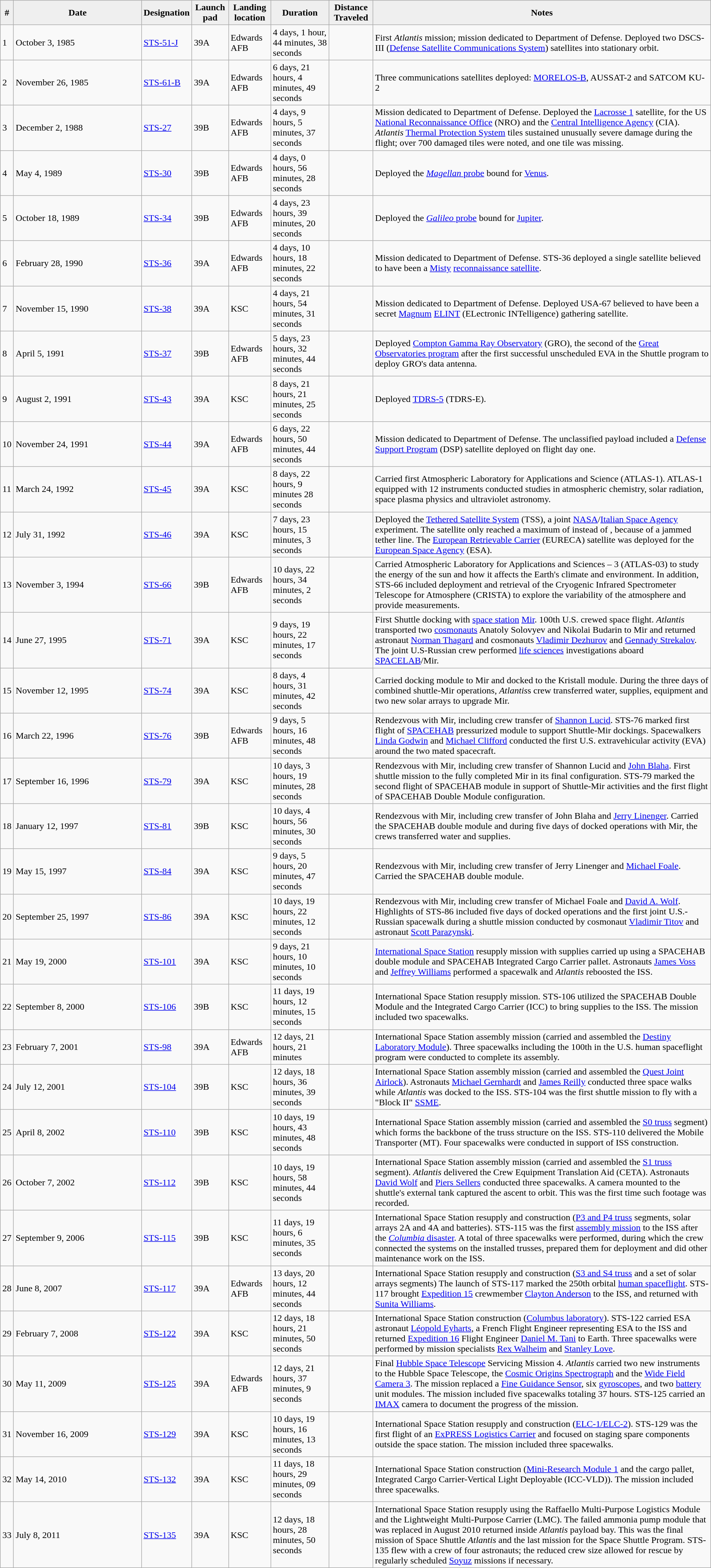<table class="wikitable sticky-header">
<tr>
<th scope="col" style="background:#efefef;">#</th>
<th scope="col" width=18% style="background:#efefef;">Date</th>
<th scope="col" style="background:#efefef;">Designation</th>
<th scope="col" style="background:#efefef;">Launch pad</th>
<th scope="col" style="background:#efefef;">Landing location</th>
<th scope="col" style="background:#efefef;">Duration</th>
<th scope="col" style="background:#efefef;">Distance Traveled</th>
<th scope="col" style="background:#efefef;">Notes</th>
</tr>
<tr>
<td>1</td>
<td>October 3, 1985</td>
<td><a href='#'>STS-51-J</a></td>
<td>39A</td>
<td>Edwards AFB</td>
<td>4 days, 1 hour, 44 minutes, 38 seconds</td>
<td></td>
<td>First <em>Atlantis</em> mission; mission dedicated to Department of Defense. Deployed two DSCS-III (<a href='#'>Defense Satellite Communications System</a>) satellites into stationary orbit.</td>
</tr>
<tr>
<td>2</td>
<td>November 26, 1985</td>
<td><a href='#'>STS-61-B</a></td>
<td>39A</td>
<td>Edwards AFB</td>
<td>6 days, 21 hours, 4 minutes, 49 seconds</td>
<td></td>
<td>Three communications satellites deployed: <a href='#'>MORELOS-B</a>, AUSSAT-2 and SATCOM KU-2</td>
</tr>
<tr>
<td>3</td>
<td>December 2, 1988</td>
<td><a href='#'>STS-27</a></td>
<td>39B</td>
<td>Edwards AFB</td>
<td>4 days, 9 hours, 5 minutes, 37 seconds</td>
<td></td>
<td>Mission dedicated to Department of Defense. Deployed the <a href='#'>Lacrosse 1</a> satellite, for the US <a href='#'>National Reconnaissance Office</a> (NRO) and the <a href='#'>Central Intelligence Agency</a> (CIA). <em>Atlantis</em> <a href='#'>Thermal Protection System</a> tiles sustained unusually severe damage during the flight; over 700 damaged tiles were noted, and one tile was missing.</td>
</tr>
<tr>
<td>4</td>
<td>May 4, 1989</td>
<td><a href='#'>STS-30</a></td>
<td>39B</td>
<td>Edwards AFB</td>
<td>4 days, 0 hours, 56 minutes, 28 seconds</td>
<td></td>
<td>Deployed the <a href='#'><em>Magellan</em> probe</a> bound for <a href='#'>Venus</a>.</td>
</tr>
<tr>
<td>5</td>
<td>October 18, 1989</td>
<td><a href='#'>STS-34</a></td>
<td>39B</td>
<td>Edwards AFB</td>
<td>4 days, 23 hours, 39 minutes, 20 seconds</td>
<td></td>
<td>Deployed the <a href='#'><em>Galileo</em> probe</a> bound for <a href='#'>Jupiter</a>.</td>
</tr>
<tr>
<td>6</td>
<td>February 28, 1990</td>
<td><a href='#'>STS-36</a></td>
<td>39A</td>
<td>Edwards AFB</td>
<td>4 days, 10 hours, 18 minutes, 22 seconds</td>
<td></td>
<td>Mission dedicated to Department of Defense. STS-36 deployed a single satellite believed to have been a <a href='#'>Misty</a> <a href='#'>reconnaissance satellite</a>.</td>
</tr>
<tr>
<td>7</td>
<td>November 15, 1990</td>
<td><a href='#'>STS-38</a></td>
<td>39A</td>
<td>KSC</td>
<td>4 days, 21 hours, 54 minutes, 31 seconds</td>
<td></td>
<td>Mission dedicated to Department of Defense. Deployed USA-67 believed to have been a secret <a href='#'>Magnum</a> <a href='#'>ELINT</a> (ELectronic INTelligence) gathering satellite.</td>
</tr>
<tr>
<td>8</td>
<td>April 5, 1991</td>
<td><a href='#'>STS-37</a></td>
<td>39B</td>
<td>Edwards AFB</td>
<td>5 days, 23 hours, 32 minutes, 44 seconds</td>
<td></td>
<td>Deployed <a href='#'>Compton Gamma Ray Observatory</a> (GRO), the second of the <a href='#'>Great Observatories program</a> after the first successful unscheduled EVA in the Shuttle program to deploy GRO's data antenna.</td>
</tr>
<tr>
<td>9</td>
<td>August 2, 1991</td>
<td><a href='#'>STS-43</a></td>
<td>39A</td>
<td>KSC</td>
<td>8 days, 21 hours, 21 minutes, 25 seconds</td>
<td></td>
<td>Deployed <a href='#'>TDRS-5</a> (TDRS-E).</td>
</tr>
<tr>
<td>10</td>
<td>November 24, 1991</td>
<td><a href='#'>STS-44</a></td>
<td>39A</td>
<td>Edwards AFB</td>
<td>6 days, 22 hours, 50 minutes, 44 seconds</td>
<td></td>
<td>Mission dedicated to Department of Defense. The unclassified payload included a <a href='#'>Defense Support Program</a> (DSP) satellite deployed on flight day one.</td>
</tr>
<tr>
<td>11</td>
<td>March 24, 1992</td>
<td><a href='#'>STS-45</a></td>
<td>39A</td>
<td>KSC</td>
<td>8 days, 22 hours, 9 minutes 28 seconds</td>
<td></td>
<td>Carried first Atmospheric Laboratory for Applications and Science (ATLAS-1). ATLAS-1 equipped with 12 instruments conducted studies in atmospheric chemistry, solar radiation, space plasma physics and ultraviolet astronomy.</td>
</tr>
<tr>
<td>12</td>
<td>July 31, 1992</td>
<td><a href='#'>STS-46</a></td>
<td>39A</td>
<td>KSC</td>
<td>7 days, 23 hours, 15 minutes, 3 seconds</td>
<td></td>
<td>Deployed the <a href='#'>Tethered Satellite System</a> (TSS), a joint <a href='#'>NASA</a>/<a href='#'>Italian Space Agency</a> experiment. The satellite only reached a maximum of  instead of , because of a jammed tether line. The <a href='#'>European Retrievable Carrier</a> (EURECA) satellite was deployed for the <a href='#'>European Space Agency</a> (ESA).</td>
</tr>
<tr>
<td>13</td>
<td>November 3, 1994</td>
<td><a href='#'>STS-66</a></td>
<td>39B</td>
<td>Edwards AFB</td>
<td>10 days, 22 hours, 34 minutes, 2 seconds</td>
<td></td>
<td>Carried Atmospheric Laboratory for Applications and Sciences – 3 (ATLAS-03) to study the energy of the sun and how it affects the Earth's climate and environment. In addition, STS-66 included deployment and retrieval of the Cryogenic Infrared Spectrometer Telescope for Atmosphere (CRISTA) to explore the variability of the atmosphere and provide measurements.</td>
</tr>
<tr>
<td>14</td>
<td>June 27, 1995</td>
<td><a href='#'>STS-71</a></td>
<td>39A</td>
<td>KSC</td>
<td>9 days, 19 hours, 22 minutes, 17 seconds</td>
<td></td>
<td>First Shuttle docking with <a href='#'>space station</a> <a href='#'>Mir</a>. 100th U.S. crewed space flight. <em>Atlantis</em> transported two <a href='#'>cosmonauts</a> Anatoly Solovyev and Nikolai Budarin to Mir and returned astronaut <a href='#'>Norman Thagard</a> and cosmonauts <a href='#'>Vladimir Dezhurov</a> and <a href='#'>Gennady Strekalov</a>. The joint U.S-Russian crew performed <a href='#'>life sciences</a> investigations aboard <a href='#'>SPACELAB</a>/Mir.</td>
</tr>
<tr>
<td>15</td>
<td>November 12, 1995</td>
<td><a href='#'>STS-74</a></td>
<td>39A</td>
<td>KSC</td>
<td>8 days, 4 hours, 31 minutes, 42 seconds</td>
<td></td>
<td>Carried docking module to Mir and docked to the Kristall module. During the three days of combined shuttle-Mir operations, <em>Atlantis</em>s crew transferred water, supplies, equipment and two new solar arrays to upgrade Mir.</td>
</tr>
<tr>
<td>16</td>
<td>March 22, 1996</td>
<td><a href='#'>STS-76</a></td>
<td>39B</td>
<td>Edwards AFB</td>
<td>9 days, 5 hours, 16 minutes, 48 seconds</td>
<td></td>
<td>Rendezvous with Mir, including crew transfer of <a href='#'>Shannon Lucid</a>. STS-76 marked first flight of <a href='#'>SPACEHAB</a> pressurized module to support Shuttle-Mir dockings. Spacewalkers <a href='#'>Linda Godwin</a> and <a href='#'>Michael Clifford</a> conducted the first U.S. extravehicular activity (EVA) around the two mated spacecraft.</td>
</tr>
<tr>
<td>17</td>
<td>September 16, 1996</td>
<td><a href='#'>STS-79</a></td>
<td>39A</td>
<td>KSC</td>
<td>10 days, 3 hours, 19 minutes, 28 seconds</td>
<td></td>
<td>Rendezvous with Mir, including crew transfer of Shannon Lucid and <a href='#'>John Blaha</a>. First shuttle mission to the fully completed Mir in its final configuration. STS-79 marked the second flight of SPACEHAB module in support of Shuttle-Mir activities and the first flight of SPACEHAB Double Module configuration.</td>
</tr>
<tr>
<td>18</td>
<td>January 12, 1997</td>
<td><a href='#'>STS-81</a></td>
<td>39B</td>
<td>KSC</td>
<td>10 days, 4 hours, 56 minutes, 30 seconds</td>
<td></td>
<td>Rendezvous with Mir, including crew transfer of John Blaha and <a href='#'>Jerry Linenger</a>. Carried the SPACEHAB double module and during five days of docked operations with Mir, the crews transferred water and supplies.</td>
</tr>
<tr>
<td>19</td>
<td>May 15, 1997</td>
<td><a href='#'>STS-84</a></td>
<td>39A</td>
<td>KSC</td>
<td>9 days, 5 hours, 20 minutes, 47 seconds</td>
<td></td>
<td>Rendezvous with Mir, including crew transfer of Jerry Linenger and <a href='#'>Michael Foale</a>. Carried the SPACEHAB double module.</td>
</tr>
<tr>
<td>20</td>
<td>September 25, 1997</td>
<td><a href='#'>STS-86</a></td>
<td>39A</td>
<td>KSC</td>
<td>10 days, 19 hours, 22 minutes, 12 seconds</td>
<td></td>
<td>Rendezvous with Mir, including crew transfer of Michael Foale and <a href='#'>David A. Wolf</a>. Highlights of STS-86 included five days of docked operations and the first joint U.S.-Russian spacewalk during a shuttle mission conducted by cosmonaut <a href='#'>Vladimir Titov</a> and astronaut <a href='#'>Scott Parazynski</a>.</td>
</tr>
<tr>
<td>21</td>
<td>May 19, 2000</td>
<td><a href='#'>STS-101</a></td>
<td>39A</td>
<td>KSC</td>
<td>9 days, 21 hours, 10 minutes, 10 seconds</td>
<td></td>
<td><a href='#'>International Space Station</a> resupply mission with supplies carried up using a SPACEHAB double module and SPACEHAB Integrated Cargo Carrier pallet. Astronauts <a href='#'>James Voss</a> and <a href='#'>Jeffrey Williams</a> performed a spacewalk and <em>Atlantis</em> reboosted the ISS.</td>
</tr>
<tr>
<td>22</td>
<td>September 8, 2000</td>
<td><a href='#'>STS-106</a></td>
<td>39B</td>
<td>KSC</td>
<td>11 days, 19 hours, 12 minutes, 15 seconds</td>
<td></td>
<td>International Space Station resupply mission. STS-106 utilized the SPACEHAB Double Module and the Integrated Cargo Carrier (ICC) to bring supplies to the ISS. The mission included two spacewalks.</td>
</tr>
<tr>
<td>23</td>
<td>February 7, 2001</td>
<td><a href='#'>STS-98</a></td>
<td>39A</td>
<td>Edwards AFB</td>
<td>12 days, 21 hours, 21 minutes</td>
<td></td>
<td>International Space Station assembly mission (carried and assembled the <a href='#'>Destiny Laboratory Module</a>). Three spacewalks including the 100th in the U.S. human spaceflight program were conducted to complete its assembly.</td>
</tr>
<tr>
<td>24</td>
<td>July 12, 2001</td>
<td><a href='#'>STS-104</a></td>
<td>39B</td>
<td>KSC</td>
<td>12 days, 18 hours, 36 minutes, 39 seconds</td>
<td></td>
<td>International Space Station assembly mission (carried and assembled the <a href='#'>Quest Joint Airlock</a>). Astronauts <a href='#'>Michael Gernhardt</a> and <a href='#'>James Reilly</a> conducted three space walks while <em>Atlantis</em> was docked to the ISS. STS-104 was the first shuttle mission to fly with a "Block II" <a href='#'>SSME</a>.</td>
</tr>
<tr>
<td>25</td>
<td>April 8, 2002</td>
<td><a href='#'>STS-110</a></td>
<td>39B</td>
<td>KSC</td>
<td>10 days, 19 hours, 43 minutes, 48 seconds</td>
<td></td>
<td>International Space Station assembly mission (carried and assembled the <a href='#'>S0 truss</a> segment) which forms the backbone of the truss structure on the ISS. STS-110 delivered the Mobile Transporter (MT). Four spacewalks were conducted in support of ISS construction.</td>
</tr>
<tr>
<td>26</td>
<td>October 7, 2002</td>
<td><a href='#'>STS-112</a></td>
<td>39B</td>
<td>KSC</td>
<td>10 days, 19 hours, 58 minutes, 44 seconds</td>
<td></td>
<td>International Space Station assembly mission (carried and assembled the <a href='#'>S1 truss</a> segment). <em>Atlantis</em> delivered the Crew Equipment Translation Aid (CETA). Astronauts <a href='#'>David Wolf</a> and <a href='#'>Piers Sellers</a> conducted three spacewalks. A camera mounted to the shuttle's external tank captured the ascent to orbit. This was the first time such footage was recorded.</td>
</tr>
<tr>
<td>27</td>
<td>September 9, 2006</td>
<td><a href='#'>STS-115</a></td>
<td>39B</td>
<td>KSC</td>
<td>11 days, 19 hours, 6 minutes, 35 seconds</td>
<td></td>
<td>International Space Station resupply and construction (<a href='#'>P3 and P4 truss</a> segments, solar arrays 2A and 4A and batteries). STS-115 was the first <a href='#'>assembly mission</a> to the ISS after the <a href='#'><em>Columbia</em> disaster</a>. A total of three spacewalks were performed, during which the crew connected the systems on the installed trusses, prepared them for deployment and did other maintenance work on the ISS.</td>
</tr>
<tr>
<td>28</td>
<td>June 8, 2007</td>
<td><a href='#'>STS-117</a></td>
<td>39A</td>
<td>Edwards AFB</td>
<td>13 days, 20 hours, 12 minutes, 44 seconds</td>
<td></td>
<td>International Space Station resupply and construction (<a href='#'>S3 and S4 truss</a> and a set of solar arrays segments) The launch of STS-117 marked the 250th orbital <a href='#'>human spaceflight</a>. STS-117 brought <a href='#'>Expedition 15</a> crewmember <a href='#'>Clayton Anderson</a> to the ISS, and returned with <a href='#'>Sunita Williams</a>.</td>
</tr>
<tr>
<td>29</td>
<td>February 7, 2008</td>
<td><a href='#'>STS-122</a></td>
<td>39A</td>
<td>KSC</td>
<td>12 days, 18 hours, 21 minutes, 50 seconds</td>
<td></td>
<td>International Space Station construction (<a href='#'>Columbus laboratory</a>). STS-122 carried ESA astronaut <a href='#'>Léopold Eyharts</a>, a French Flight Engineer representing ESA to the ISS and returned <a href='#'>Expedition 16</a> Flight Engineer <a href='#'>Daniel M. Tani</a> to Earth. Three spacewalks were performed by mission specialists <a href='#'>Rex Walheim</a> and <a href='#'>Stanley Love</a>.</td>
</tr>
<tr>
<td>30</td>
<td>May 11, 2009</td>
<td><a href='#'>STS-125</a></td>
<td>39A</td>
<td>Edwards AFB</td>
<td>12 days, 21 hours, 37 minutes, 9 seconds</td>
<td></td>
<td>Final <a href='#'>Hubble Space Telescope</a> Servicing Mission 4. <em>Atlantis</em> carried two new instruments to the Hubble Space Telescope, the <a href='#'>Cosmic Origins Spectrograph</a> and the <a href='#'>Wide Field Camera 3</a>. The mission replaced a <a href='#'>Fine Guidance Sensor</a>, six <a href='#'>gyroscopes</a>, and two <a href='#'>battery</a> unit modules. The mission included five spacewalks totaling 37 hours. STS-125 carried an <a href='#'>IMAX</a> camera to document the progress of the mission.</td>
</tr>
<tr>
<td>31</td>
<td>November 16, 2009</td>
<td><a href='#'>STS-129</a></td>
<td>39A</td>
<td>KSC</td>
<td>10 days, 19 hours, 16 minutes, 13 seconds</td>
<td></td>
<td>International Space Station resupply and construction (<a href='#'>ELC-1/ELC-2</a>). STS-129 was the first flight of an <a href='#'>ExPRESS Logistics Carrier</a> and focused on staging spare components outside the space station. The mission included three spacewalks.</td>
</tr>
<tr>
<td>32</td>
<td>May 14, 2010</td>
<td><a href='#'>STS-132</a></td>
<td>39A</td>
<td>KSC</td>
<td>11 days, 18 hours, 29 minutes, 09 seconds</td>
<td></td>
<td>International Space Station construction (<a href='#'>Mini-Research Module 1</a> and the cargo pallet, Integrated Cargo Carrier-Vertical Light Deployable (ICC-VLD)). The mission included three spacewalks.</td>
</tr>
<tr>
<td>33</td>
<td>July 8, 2011</td>
<td><a href='#'>STS-135</a></td>
<td>39A</td>
<td>KSC</td>
<td>12 days, 18 hours, 28 minutes, 50 seconds</td>
<td></td>
<td>International Space Station resupply using the Raffaello Multi-Purpose Logistics Module and the Lightweight Multi-Purpose Carrier (LMC). The failed ammonia pump module that was replaced in August 2010 returned inside <em>Atlantis</em> payload bay. This was the final mission of Space Shuttle <em>Atlantis</em> and the last mission for the Space Shuttle Program. STS-135 flew with a crew of four astronauts; the reduced crew size allowed for rescue by regularly scheduled <a href='#'>Soyuz</a> missions if necessary.</td>
</tr>
</table>
